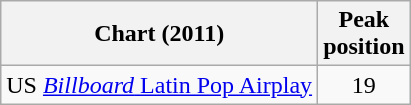<table class="wikitable sortable">
<tr>
<th>Chart (2011)</th>
<th>Peak<br>position</th>
</tr>
<tr>
<td>US <a href='#'><em>Billboard</em> Latin Pop Airplay</a></td>
<td align="center">19</td>
</tr>
</table>
